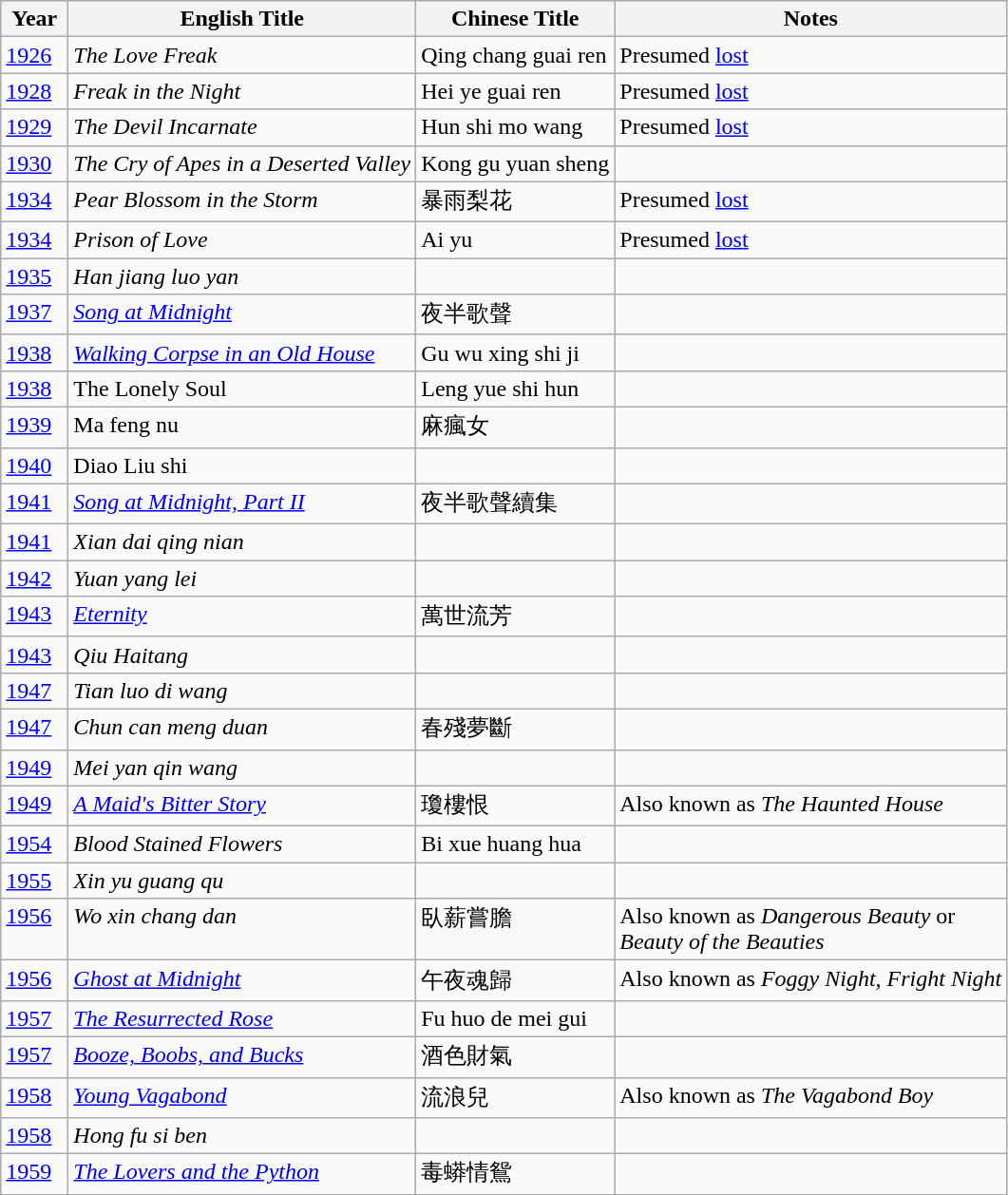<table class="wikitable">
<tr>
<th align="left" valign="top" width="40">Year</th>
<th align="left" valign="top">English Title</th>
<th align="left" valign="top">Chinese Title</th>
<th align="left" valign="top">Notes</th>
</tr>
<tr>
<td align="left" valign="top"><a href='#'>1926</a></td>
<td align="left" valign="top"><em>The Love Freak</em></td>
<td align="left" valign="top">Qing chang guai ren</td>
<td align="left" valign="top">Presumed <a href='#'>lost</a></td>
</tr>
<tr>
<td align="left" valign="top"><a href='#'>1928</a></td>
<td align="left" valign="top"><em>Freak in the Night</em></td>
<td align="left" valign="top">Hei ye guai ren</td>
<td align="left" valign="top">Presumed <a href='#'>lost</a></td>
</tr>
<tr>
<td align="left" valign="top"><a href='#'>1929</a></td>
<td align="left" valign="top"><em>The Devil Incarnate</em></td>
<td align="left" valign="top">Hun shi mo wang</td>
<td align="left" valign="top">Presumed <a href='#'>lost</a></td>
</tr>
<tr>
<td align="left" valign="top"><a href='#'>1930</a></td>
<td align="left" valign="top"><em>The Cry of Apes in a Deserted Valley</em></td>
<td align="left" valign="top">Kong gu yuan sheng</td>
<td align="left" valign="top"></td>
</tr>
<tr>
<td align="left" valign="top"><a href='#'>1934</a></td>
<td align="left" valign="top"><em>Pear Blossom in the Storm</em></td>
<td align="left" valign="top">暴雨梨花</td>
<td align="left" valign="top">Presumed <a href='#'>lost</a></td>
</tr>
<tr>
<td align="left" valign="top"><a href='#'>1934</a></td>
<td align="left" valign="top"><em>Prison of Love</em></td>
<td align="left" valign="top">Ai yu</td>
<td align="left" valign="top">Presumed <a href='#'>lost</a></td>
</tr>
<tr>
<td align="left" valign="top"><a href='#'>1935</a></td>
<td align="left" valign="top"><em>Han jiang luo yan</em></td>
<td align="left" valign="top"></td>
<td align="left" valign="top"></td>
</tr>
<tr>
<td align="left" valign="top"><a href='#'>1937</a></td>
<td align="left" valign="top"><em><a href='#'>Song at Midnight</a></em></td>
<td align="left" valign="top">夜半歌聲</td>
<td align="left" valign="top"></td>
</tr>
<tr>
<td align="left" valign="top"><a href='#'>1938</a></td>
<td align="left" valign="top"><em><a href='#'>Walking Corpse in an Old House</a></em></td>
<td align="left" valign="top">Gu wu xing shi ji</td>
<td align="left" valign="top"></td>
</tr>
<tr>
<td align="left" valign="top"><a href='#'>1938</a></td>
<td align="left" valign="top">The Lonely Soul</td>
<td align="left" valign="top">Leng yue shi hun</td>
<td align="left" valign="top"></td>
</tr>
<tr>
<td align="left" valign="top"><a href='#'>1939</a></td>
<td align="left" valign="top">Ma feng nu</td>
<td align="left" valign="top">麻瘋女</td>
<td align="left" valign="top"></td>
</tr>
<tr>
<td align="left" valign="top"><a href='#'>1940</a></td>
<td align="left" valign="top">Diao Liu shi</td>
<td align="left" valign="top"></td>
<td align="left" valign="top"></td>
</tr>
<tr>
<td align="left" valign="top"><a href='#'>1941</a></td>
<td align="left" valign="top"><em><a href='#'>Song at Midnight, Part II</a></em></td>
<td align="left" valign="top">夜半歌聲續集</td>
<td align="left" valign="top"></td>
</tr>
<tr>
<td align="left" valign="top"><a href='#'>1941</a></td>
<td align="left" valign="top"><em>Xian dai qing nian</em></td>
<td align="left" valign="top"></td>
<td align="left" valign="top"></td>
</tr>
<tr>
<td align="left" valign="top"><a href='#'>1942</a></td>
<td align="left" valign="top"><em>Yuan yang lei</em></td>
<td align="left" valign="top"></td>
<td align="left" valign="top"></td>
</tr>
<tr>
<td align="left" valign="top"><a href='#'>1943</a></td>
<td align="left" valign="top"><em><a href='#'>Eternity</a></em></td>
<td align="left" valign="top">萬世流芳</td>
<td align="left" valign="top"></td>
</tr>
<tr>
<td align="left" valign="top"><a href='#'>1943</a></td>
<td align="left" valign="top"><em>Qiu Haitang</em></td>
<td align="left" valign="top"></td>
<td align="left" valign="top"></td>
</tr>
<tr>
<td align="left" valign="top"><a href='#'>1947</a></td>
<td align="left" valign="top"><em>Tian luo di wang</em></td>
<td align="left" valign="top"></td>
<td align="left" valign="top"></td>
</tr>
<tr>
<td align="left" valign="top"><a href='#'>1947</a></td>
<td align="left" valign="top"><em>Chun can meng duan</em></td>
<td align="left" valign="top">春殘夢斷</td>
<td align="left" valign="top"></td>
</tr>
<tr>
<td align="left" valign="top"><a href='#'>1949</a></td>
<td align="left" valign="top"><em>Mei yan qin wang</em></td>
<td align="left" valign="top"></td>
<td align="left" valign="top"></td>
</tr>
<tr>
<td align="left" valign="top"><a href='#'>1949</a></td>
<td align="left" valign="top"><em><a href='#'>A Maid's Bitter Story</a></em></td>
<td align="left" valign="top">瓊樓恨</td>
<td align="left" valign="top">Also known as <em>The Haunted House</em></td>
</tr>
<tr>
<td align="left" valign="top"><a href='#'>1954</a></td>
<td align="left" valign="top"><em>Blood Stained Flowers</em></td>
<td align="left" valign="top">Bi xue huang hua</td>
<td align="left" valign="top"></td>
</tr>
<tr>
<td align="left" valign="top"><a href='#'>1955</a></td>
<td align="left" valign="top"><em>Xin yu guang qu</em></td>
<td align="left" valign="top"></td>
<td align="left" valign="top"></td>
</tr>
<tr>
<td align="left" valign="top"><a href='#'>1956</a></td>
<td align="left" valign="top"><em>Wo xin chang dan</em></td>
<td align="left" valign="top">臥薪嘗膽</td>
<td align="left" valign="top">Also known as <em>Dangerous Beauty</em> or<br><em>Beauty of the Beauties</em></td>
</tr>
<tr>
<td align="left" valign="top"><a href='#'>1956</a></td>
<td align="left" valign="top"><em><a href='#'>Ghost at Midnight</a></em></td>
<td align="left" valign="top">午夜魂歸</td>
<td align="left" valign="top">Also known as <em>Foggy Night, Fright Night</em></td>
</tr>
<tr>
<td align="left" valign="top"><a href='#'>1957</a></td>
<td align="left" valign="top"><em><a href='#'>The Resurrected Rose</a></em></td>
<td align="left" valign="top">Fu huo de mei gui</td>
<td align="left" valign="top"></td>
</tr>
<tr>
<td align="left" valign="top"><a href='#'>1957</a></td>
<td align="left" valign="top"><em><a href='#'>Booze, Boobs, and Bucks</a></em></td>
<td align="left" valign="top">酒色財氣</td>
<td align="left" valign="top"></td>
</tr>
<tr>
<td align="left" valign="top"><a href='#'>1958</a></td>
<td align="left" valign="top"><em><a href='#'>Young Vagabond</a></em></td>
<td align="left" valign="top">流浪兒</td>
<td align="left" valign="top">Also known as <em>The Vagabond Boy</em></td>
</tr>
<tr>
<td align="left" valign="top"><a href='#'>1958</a></td>
<td align="left" valign="top"><em>Hong fu si ben</em></td>
<td align="left" valign="top"></td>
<td align="left" valign="top"></td>
</tr>
<tr>
<td align="left" valign="top"><a href='#'>1959</a></td>
<td align="left" valign="top"><em><a href='#'>The Lovers and the Python</a></em></td>
<td align="left" valign="top">毒蟒情鴛</td>
<td align="left" valign="top"></td>
</tr>
<tr>
</tr>
</table>
